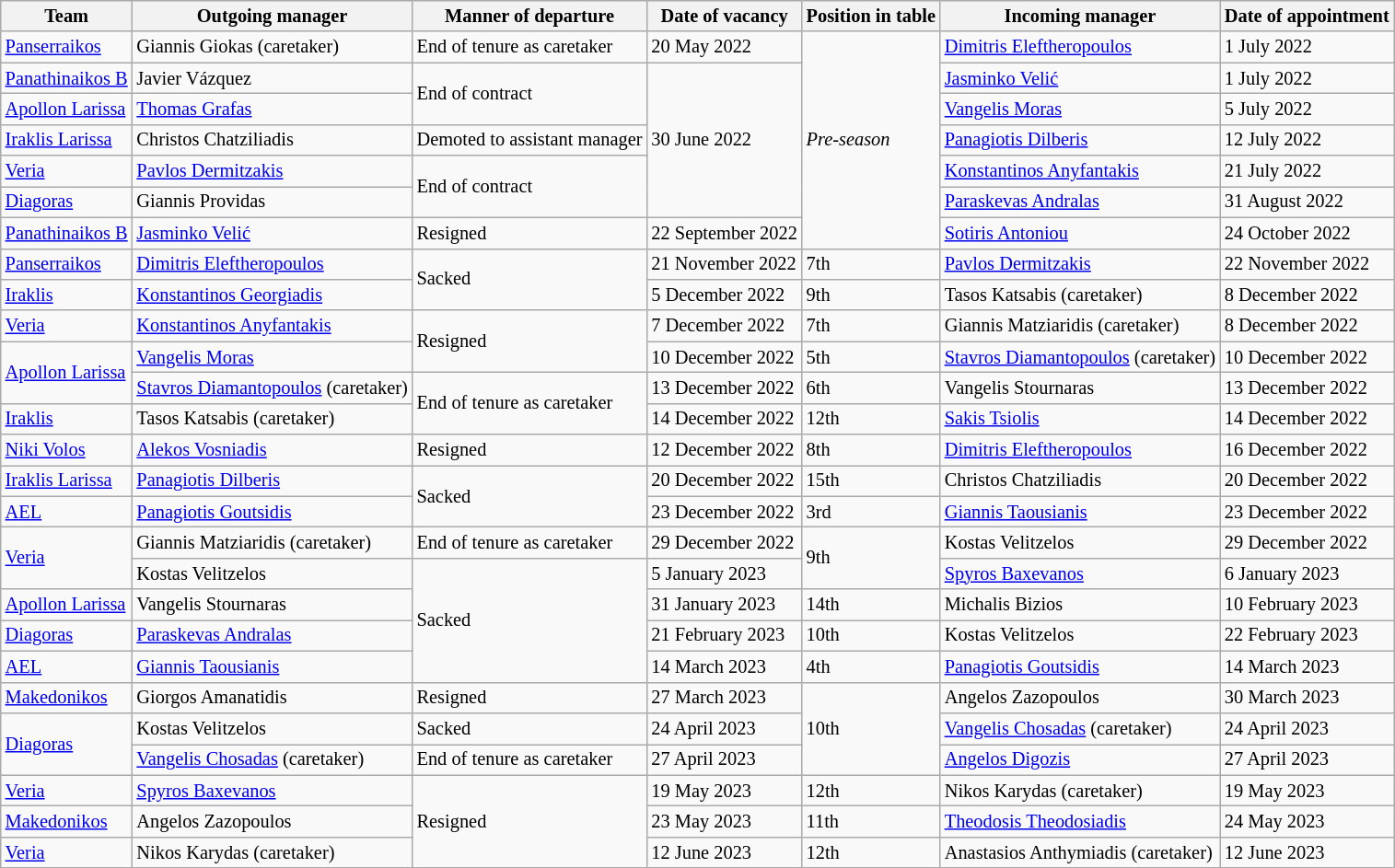<table class="wikitable" style="font-size: 85%">
<tr>
<th>Team</th>
<th>Outgoing manager</th>
<th>Manner of departure</th>
<th>Date of vacancy</th>
<th>Position in table</th>
<th>Incoming manager</th>
<th>Date of appointment</th>
</tr>
<tr>
<td><a href='#'>Panserraikos</a></td>
<td> Giannis Giokas (caretaker)</td>
<td>End of tenure as caretaker</td>
<td>20 May 2022</td>
<td rowspan="7"><em>Pre-season</em></td>
<td> <a href='#'>Dimitris Eleftheropoulos</a></td>
<td>1 July 2022</td>
</tr>
<tr>
<td><a href='#'>Panathinaikos B</a></td>
<td> Javier Vázquez</td>
<td rowspan="2">End of contract</td>
<td rowspan="5">30 June 2022</td>
<td> <a href='#'>Jasminko Velić</a></td>
<td>1 July 2022</td>
</tr>
<tr>
<td><a href='#'>Apollon Larissa</a></td>
<td> <a href='#'>Thomas Grafas</a></td>
<td> <a href='#'>Vangelis Moras</a></td>
<td>5 July 2022</td>
</tr>
<tr>
<td><a href='#'>Iraklis Larissa</a></td>
<td> Christos Chatziliadis</td>
<td>Demoted to assistant manager</td>
<td> <a href='#'>Panagiotis Dilberis</a></td>
<td>12 July 2022</td>
</tr>
<tr>
<td><a href='#'>Veria</a></td>
<td> <a href='#'>Pavlos Dermitzakis</a></td>
<td rowspan="2">End of contract</td>
<td> <a href='#'>Konstantinos Anyfantakis</a></td>
<td>21 July 2022</td>
</tr>
<tr>
<td><a href='#'>Diagoras</a></td>
<td> Giannis Providas</td>
<td> <a href='#'>Paraskevas Andralas</a></td>
<td>31 August 2022</td>
</tr>
<tr>
<td><a href='#'>Panathinaikos B</a></td>
<td> <a href='#'>Jasminko Velić</a></td>
<td>Resigned</td>
<td>22 September 2022</td>
<td> <a href='#'>Sotiris Antoniou</a></td>
<td>24 October 2022</td>
</tr>
<tr>
<td><a href='#'>Panserraikos</a></td>
<td> <a href='#'>Dimitris Eleftheropoulos</a></td>
<td rowspan="2">Sacked</td>
<td>21 November 2022</td>
<td>7th</td>
<td> <a href='#'>Pavlos Dermitzakis</a></td>
<td>22 November 2022</td>
</tr>
<tr>
<td><a href='#'>Iraklis</a></td>
<td> <a href='#'>Konstantinos Georgiadis</a></td>
<td>5 December 2022</td>
<td>9th</td>
<td> Tasos Katsabis (caretaker)</td>
<td>8 December 2022</td>
</tr>
<tr>
<td><a href='#'>Veria</a></td>
<td> <a href='#'>Konstantinos Anyfantakis</a></td>
<td rowspan="2">Resigned</td>
<td>7 December 2022</td>
<td>7th</td>
<td> Giannis Matziaridis (caretaker)</td>
<td>8 December 2022</td>
</tr>
<tr>
<td rowspan="2"><a href='#'>Apollon Larissa</a></td>
<td> <a href='#'>Vangelis Moras</a></td>
<td>10 December 2022</td>
<td>5th</td>
<td> <a href='#'>Stavros Diamantopoulos</a> (caretaker)</td>
<td>10 December 2022</td>
</tr>
<tr>
<td> <a href='#'>Stavros Diamantopoulos</a> (caretaker)</td>
<td rowspan="2">End of tenure as caretaker</td>
<td>13 December 2022</td>
<td>6th</td>
<td> Vangelis Stournaras</td>
<td>13 December 2022</td>
</tr>
<tr>
<td><a href='#'>Iraklis</a></td>
<td> Tasos Katsabis (caretaker)</td>
<td>14 December 2022</td>
<td>12th</td>
<td> <a href='#'>Sakis Tsiolis</a></td>
<td>14 December 2022</td>
</tr>
<tr>
<td><a href='#'>Niki Volos</a></td>
<td> <a href='#'>Alekos Vosniadis</a></td>
<td>Resigned</td>
<td>12 December 2022</td>
<td>8th</td>
<td> <a href='#'>Dimitris Eleftheropoulos</a></td>
<td>16 December 2022</td>
</tr>
<tr>
<td><a href='#'>Iraklis Larissa</a></td>
<td> <a href='#'>Panagiotis Dilberis</a></td>
<td rowspan="2">Sacked</td>
<td>20 December 2022</td>
<td>15th</td>
<td> Christos Chatziliadis</td>
<td>20 December 2022</td>
</tr>
<tr>
<td><a href='#'>AEL</a></td>
<td> <a href='#'>Panagiotis Goutsidis</a></td>
<td>23 December 2022</td>
<td>3rd</td>
<td> <a href='#'>Giannis Taousianis</a></td>
<td>23 December 2022</td>
</tr>
<tr>
<td rowspan="2"><a href='#'>Veria</a></td>
<td> Giannis Matziaridis (caretaker)</td>
<td>End of tenure as caretaker</td>
<td>29 December 2022</td>
<td rowspan="2">9th</td>
<td> Kostas Velitzelos</td>
<td>29 December 2022</td>
</tr>
<tr>
<td> Kostas Velitzelos</td>
<td rowspan="4">Sacked</td>
<td>5 January 2023</td>
<td> <a href='#'>Spyros Baxevanos</a></td>
<td>6 January 2023</td>
</tr>
<tr>
<td><a href='#'>Apollon Larissa</a></td>
<td> Vangelis Stournaras</td>
<td>31 January 2023</td>
<td>14th</td>
<td> Michalis Bizios</td>
<td>10 February 2023</td>
</tr>
<tr>
<td><a href='#'>Diagoras</a></td>
<td> <a href='#'>Paraskevas Andralas</a></td>
<td>21 February 2023</td>
<td>10th</td>
<td> Kostas Velitzelos</td>
<td>22 February 2023</td>
</tr>
<tr>
<td><a href='#'>AEL</a></td>
<td> <a href='#'>Giannis Taousianis</a></td>
<td>14 March 2023</td>
<td>4th</td>
<td> <a href='#'>Panagiotis Goutsidis</a></td>
<td>14 March 2023</td>
</tr>
<tr>
<td><a href='#'>Makedonikos</a></td>
<td> Giorgos Amanatidis</td>
<td>Resigned</td>
<td>27 March 2023</td>
<td rowspan="3">10th</td>
<td> Angelos Zazopoulos</td>
<td>30 March 2023</td>
</tr>
<tr>
<td rowspan="2"><a href='#'>Diagoras</a></td>
<td> Kostas Velitzelos</td>
<td>Sacked</td>
<td>24 April 2023</td>
<td> <a href='#'>Vangelis Chosadas</a> (caretaker)</td>
<td>24 April 2023</td>
</tr>
<tr>
<td> <a href='#'>Vangelis Chosadas</a> (caretaker)</td>
<td>End of tenure as caretaker</td>
<td>27 April 2023</td>
<td> <a href='#'>Angelos Digozis</a></td>
<td>27 April 2023</td>
</tr>
<tr>
<td><a href='#'>Veria</a></td>
<td> <a href='#'>Spyros Baxevanos</a></td>
<td rowspan="3">Resigned</td>
<td>19 May 2023</td>
<td>12th</td>
<td> Nikos Karydas (caretaker)</td>
<td>19 May 2023</td>
</tr>
<tr>
<td><a href='#'>Makedonikos</a></td>
<td> Angelos Zazopoulos</td>
<td>23 May 2023</td>
<td>11th</td>
<td> <a href='#'>Theodosis Theodosiadis</a></td>
<td>24 May 2023</td>
</tr>
<tr>
<td><a href='#'>Veria</a></td>
<td> Nikos Karydas (caretaker)</td>
<td>12 June 2023</td>
<td>12th</td>
<td> Anastasios Anthymiadis (caretaker)</td>
<td>12 June 2023</td>
</tr>
</table>
